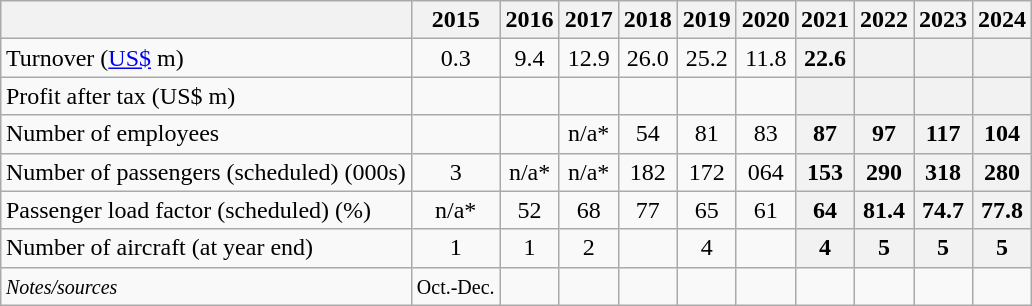<table class="wikitable" style="margin:1em auto;">
<tr style="text-align:center;">
<th></th>
<th>2015</th>
<th>2016</th>
<th>2017</th>
<th>2018</th>
<th>2019</th>
<th>2020</th>
<th>2021</th>
<th>2022</th>
<th>2023</th>
<th>2024</th>
</tr>
<tr>
<td>Turnover (<a href='#'>US$</a> m)</td>
<td align=center>0.3</td>
<td align=center>9.4</td>
<td align=center>12.9</td>
<td align=center>26.0</td>
<td align=center>25.2</td>
<td align=center>11.8</td>
<th align=center>22.6</th>
<th></th>
<th></th>
<th></th>
</tr>
<tr>
<td>Profit after tax (US$ m)</td>
<td align=center></td>
<td align=center></td>
<td align=center></td>
<td align=center></td>
<td align=center></td>
<td align=center></td>
<th align=center></th>
<th></th>
<th></th>
<th></th>
</tr>
<tr>
<td>Number of employees</td>
<td align=center></td>
<td align=center></td>
<td align=center>n/a*</td>
<td align=center>54</td>
<td align=center>81</td>
<td align=center>83</td>
<th align=center>87</th>
<th>97</th>
<th>117</th>
<th>104</th>
</tr>
<tr>
<td>Number of passengers (scheduled) (000s)</td>
<td align=center>3</td>
<td align=center>n/a*</td>
<td align=center>n/a*</td>
<td align=center>182</td>
<td align=center>172</td>
<td align=center>064</td>
<th align=center>153</th>
<th>290</th>
<th>318</th>
<th>280</th>
</tr>
<tr>
<td>Passenger load factor (scheduled) (%)</td>
<td align=center>n/a*</td>
<td align=center>52</td>
<td align=center>68</td>
<td align=center>77</td>
<td align=center>65</td>
<td align=center>61</td>
<th align=center>64</th>
<th>81.4</th>
<th>74.7</th>
<th>77.8</th>
</tr>
<tr>
<td>Number of aircraft (at year end)</td>
<td align=center>1</td>
<td align=center>1</td>
<td align=center>2</td>
<td align=center></td>
<td align=center>4</td>
<td align=center></td>
<th align=center>4</th>
<th>5</th>
<th>5</th>
<th>5</th>
</tr>
<tr>
<td><small><em>Notes/sources</em></small></td>
<td align=center><small>Oct.-Dec.</small><br></td>
<td align=center></td>
<td align=center></td>
<td align=center></td>
<td align=center></td>
<td align=center></td>
<td align=center></td>
<td></td>
<td></td>
<td></td>
</tr>
</table>
